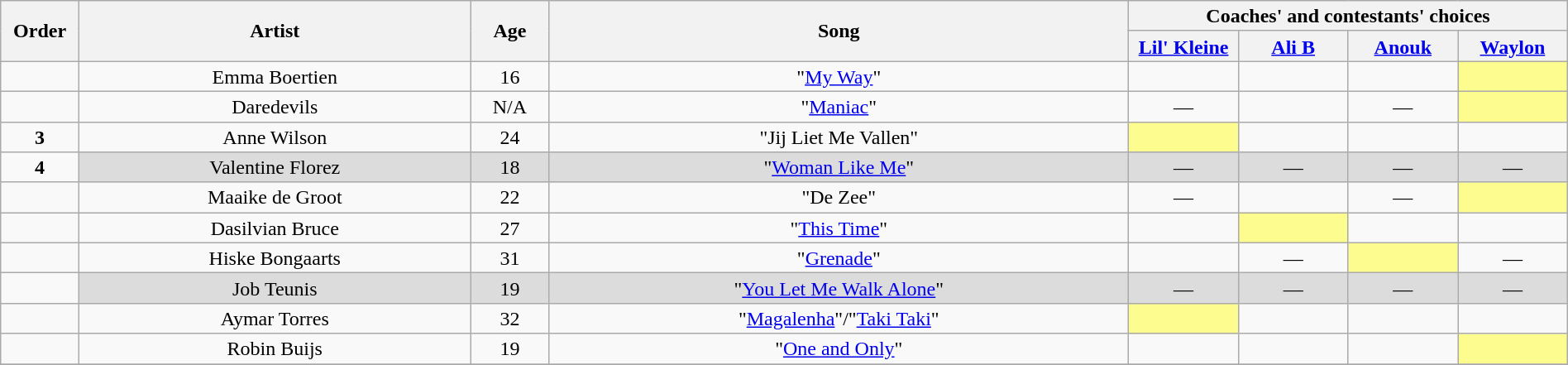<table class="wikitable" style="text-align:center; line-height:17px; width:100%;">
<tr>
<th rowspan="2" scope="col" style="width:05%;">Order</th>
<th rowspan="2" scope="col" style="width:25%;">Artist</th>
<th rowspan="2" scope="col" style="width:05%;">Age</th>
<th rowspan="2" scope="col" style="width:37%;">Song</th>
<th colspan="4">Coaches' and contestants' choices</th>
</tr>
<tr>
<th style="width:07%;"><a href='#'>Lil' Kleine</a></th>
<th nowrap="" style="width:07%;"><a href='#'>Ali B</a></th>
<th style="width:07%;"><a href='#'>Anouk</a></th>
<th style="width:07%;"><a href='#'>Waylon</a></th>
</tr>
<tr>
<td></td>
<td>Emma Boertien</td>
<td>16</td>
<td>"<a href='#'>My Way</a>"</td>
<td><strong></strong></td>
<td><strong></strong></td>
<td><strong></strong></td>
<td style="background:#fdfc8f;"></td>
</tr>
<tr>
<td></td>
<td>Daredevils</td>
<td>N/A</td>
<td>"<a href='#'>Maniac</a>"</td>
<td>—</td>
<td><strong></strong></td>
<td>—</td>
<td style="background:#fdfc8f;"></td>
</tr>
<tr>
<td><strong>3</strong></td>
<td>Anne Wilson</td>
<td>24</td>
<td>"Jij Liet Me Vallen"</td>
<td style="background:#fdfc8f;"></td>
<td><strong></strong></td>
<td><strong></strong></td>
<td><strong></strong></td>
</tr>
<tr>
<td><strong>4</strong></td>
<td style="background:#DCDCDC;">Valentine Florez</td>
<td style="background:#DCDCDC;">18</td>
<td style="background:#DCDCDC;">"<a href='#'>Woman Like Me</a>"</td>
<td style="background:#DCDCDC;">—</td>
<td style="background:#DCDCDC;">—</td>
<td style="background:#DCDCDC;">—</td>
<td style="background:#DCDCDC;">—</td>
</tr>
<tr>
<td></td>
<td>Maaike de Groot</td>
<td>22</td>
<td>"De Zee"</td>
<td>—</td>
<td><strong></strong></td>
<td>—</td>
<td style="background:#fdfc8f;"></td>
</tr>
<tr>
<td></td>
<td>Dasilvian Bruce</td>
<td>27</td>
<td>"<a href='#'>This Time</a>"</td>
<td><strong></strong></td>
<td style="background:#fdfc8f;"></td>
<td><strong></strong></td>
<td><strong></strong></td>
</tr>
<tr>
<td></td>
<td>Hiske Bongaarts</td>
<td>31</td>
<td>"<a href='#'>Grenade</a>"</td>
<td><strong></strong></td>
<td>—</td>
<td style="background:#fdfc8f;"></td>
<td>—</td>
</tr>
<tr>
<td></td>
<td style="background:#DCDCDC;">Job Teunis</td>
<td style="background:#DCDCDC;">19</td>
<td style="background:#DCDCDC;">"<a href='#'>You Let Me Walk Alone</a>"</td>
<td style="background:#DCDCDC;">—</td>
<td style="background:#DCDCDC;">—</td>
<td style="background:#DCDCDC;">—</td>
<td style="background:#DCDCDC;">—</td>
</tr>
<tr>
<td></td>
<td>Aymar Torres</td>
<td>32</td>
<td>"<a href='#'>Magalenha</a>"/"<a href='#'>Taki Taki</a>"</td>
<td style="background:#fdfc8f;"></td>
<td><strong></strong></td>
<td><strong></strong></td>
<td><strong></strong></td>
</tr>
<tr>
<td></td>
<td>Robin Buijs</td>
<td>19</td>
<td>"<a href='#'>One and Only</a>"</td>
<td><strong></strong></td>
<td><strong></strong></td>
<td><strong></strong></td>
<td style="background:#fdfc8f;"></td>
</tr>
<tr>
</tr>
</table>
